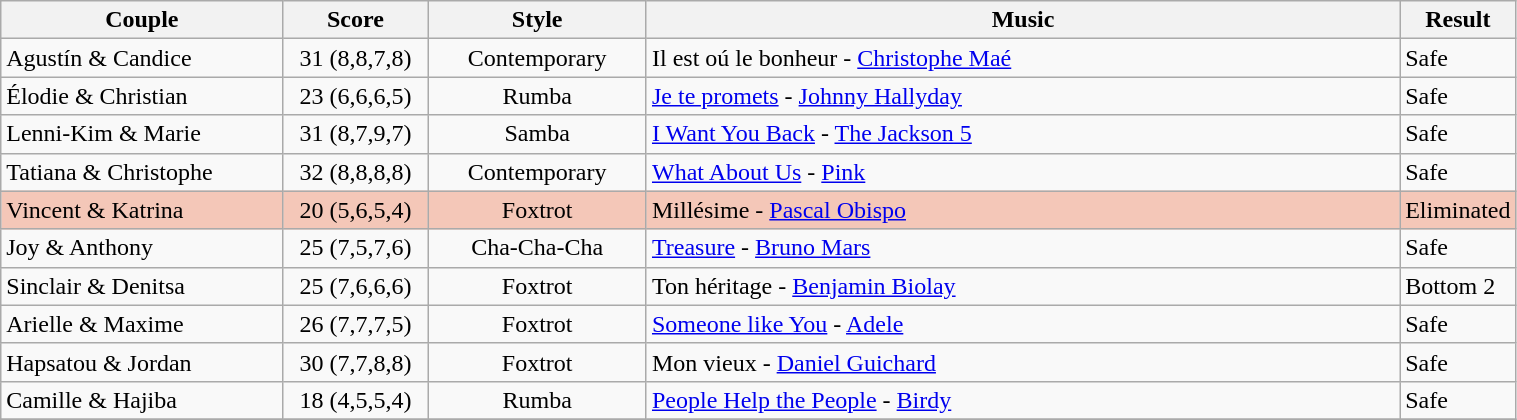<table class="wikitable" style="width:80%;">
<tr>
<th style="width:20%;">Couple</th>
<th style="width:10%;">Score</th>
<th style="width:15%;">Style</th>
<th style="width:60%;">Music</th>
<th style="width:60%;">Result</th>
</tr>
<tr>
<td>Agustín & Candice</td>
<td style="text-align:center;">31 (8,8,7,8)</td>
<td style="text-align:center;">Contemporary</td>
<td>Il est oú le bonheur - <a href='#'>Christophe Maé</a></td>
<td>Safe</td>
</tr>
<tr>
<td>Élodie & Christian</td>
<td style="text-align:center;">23 (6,6,6,5)</td>
<td style="text-align:center;">Rumba</td>
<td><a href='#'>Je te promets</a> - <a href='#'>Johnny Hallyday</a></td>
<td>Safe</td>
</tr>
<tr>
<td>Lenni-Kim & Marie</td>
<td style="text-align:center;">31 (8,7,9,7)</td>
<td style="text-align:center;">Samba</td>
<td><a href='#'>I Want You Back</a> - <a href='#'>The Jackson 5</a></td>
<td>Safe</td>
</tr>
<tr>
<td>Tatiana & Christophe</td>
<td style="text-align:center;">32 (8,8,8,8)</td>
<td style="text-align:center;">Contemporary</td>
<td><a href='#'>What About Us</a> - <a href='#'>Pink</a></td>
<td>Safe</td>
</tr>
<tr style="background:#F4C7B8;">
<td>Vincent & Katrina</td>
<td style="text-align:center;">20 (5,6,5,4)</td>
<td style="text-align:center;">Foxtrot</td>
<td>Millésime - <a href='#'>Pascal Obispo</a></td>
<td>Eliminated</td>
</tr>
<tr>
<td>Joy & Anthony</td>
<td style="text-align:center;">25 (7,5,7,6)</td>
<td style="text-align:center;">Cha-Cha-Cha</td>
<td><a href='#'>Treasure</a> - <a href='#'>Bruno Mars</a></td>
<td>Safe</td>
</tr>
<tr>
<td>Sinclair & Denitsa</td>
<td style="text-align:center;">25 (7,6,6,6)</td>
<td style="text-align:center;">Foxtrot</td>
<td>Ton héritage - <a href='#'>Benjamin Biolay</a></td>
<td>Bottom 2</td>
</tr>
<tr>
<td>Arielle & Maxime</td>
<td style="text-align:center;">26 (7,7,7,5)</td>
<td style="text-align:center;">Foxtrot</td>
<td><a href='#'>Someone like You</a> - <a href='#'>Adele</a></td>
<td>Safe</td>
</tr>
<tr>
<td>Hapsatou & Jordan</td>
<td style="text-align:center;">30 (7,7,8,8)</td>
<td style="text-align:center;">Foxtrot</td>
<td>Mon vieux - <a href='#'>Daniel Guichard</a></td>
<td>Safe</td>
</tr>
<tr>
<td>Camille & Hajiba</td>
<td style="text-align:center;">18 (4,5,5,4)</td>
<td style="text-align:center;">Rumba</td>
<td><a href='#'>People Help the People</a> - <a href='#'>Birdy</a></td>
<td>Safe</td>
</tr>
<tr>
</tr>
</table>
